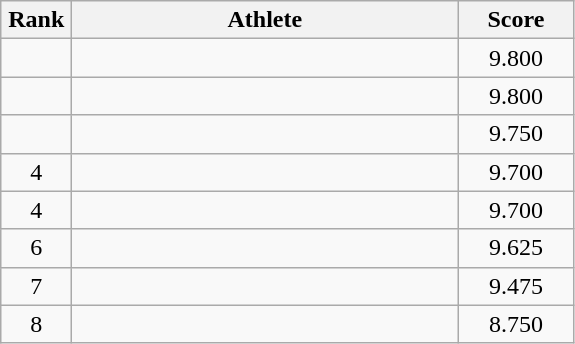<table class=wikitable style="text-align:center">
<tr>
<th width=40>Rank</th>
<th width=250>Athlete</th>
<th width=70>Score</th>
</tr>
<tr>
<td></td>
<td align=left></td>
<td>9.800</td>
</tr>
<tr>
<td></td>
<td align=left></td>
<td>9.800</td>
</tr>
<tr>
<td></td>
<td align=left></td>
<td>9.750</td>
</tr>
<tr>
<td>4</td>
<td align=left></td>
<td>9.700</td>
</tr>
<tr>
<td>4</td>
<td align=left></td>
<td>9.700</td>
</tr>
<tr>
<td>6</td>
<td align=left></td>
<td>9.625</td>
</tr>
<tr>
<td>7</td>
<td align=left></td>
<td>9.475</td>
</tr>
<tr>
<td>8</td>
<td align=left></td>
<td>8.750</td>
</tr>
</table>
